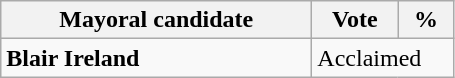<table class="wikitable">
<tr>
<th width="200px">Mayoral candidate</th>
<th width="50px">Vote</th>
<th width="30px">%</th>
</tr>
<tr>
<td><strong>Blair Ireland</strong> </td>
<td colspan="2">Acclaimed</td>
</tr>
</table>
